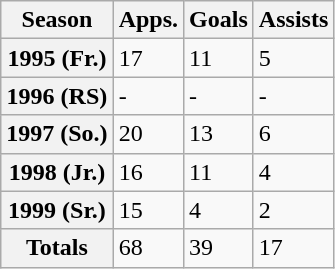<table class="wikitable">
<tr>
<th>Season</th>
<th>Apps.</th>
<th>Goals</th>
<th>Assists</th>
</tr>
<tr>
<th>1995 (Fr.)</th>
<td>17</td>
<td>11</td>
<td>5</td>
</tr>
<tr>
<th>1996 (RS)</th>
<td>-</td>
<td>-</td>
<td>-</td>
</tr>
<tr>
<th>1997 (So.)</th>
<td>20</td>
<td>13</td>
<td>6</td>
</tr>
<tr>
<th>1998 (Jr.)</th>
<td>16</td>
<td>11</td>
<td>4</td>
</tr>
<tr>
<th>1999 (Sr.)</th>
<td>15</td>
<td>4</td>
<td>2</td>
</tr>
<tr>
<th>Totals</th>
<td>68</td>
<td>39</td>
<td>17</td>
</tr>
</table>
